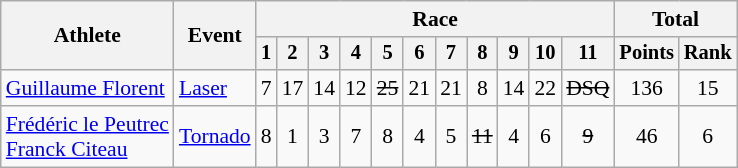<table class=wikitable style=font-size:90%;text-align:center>
<tr>
<th rowspan=2>Athlete</th>
<th rowspan=2>Event</th>
<th colspan=11>Race</th>
<th colspan=2>Total</th>
</tr>
<tr style=font-size:95%>
<th>1</th>
<th>2</th>
<th>3</th>
<th>4</th>
<th>5</th>
<th>6</th>
<th>7</th>
<th>8</th>
<th>9</th>
<th>10</th>
<th>11</th>
<th>Points</th>
<th>Rank</th>
</tr>
<tr>
<td align=left><a href='#'>Guillaume Florent</a></td>
<td align=left><a href='#'>Laser</a></td>
<td>7</td>
<td>17</td>
<td>14</td>
<td>12</td>
<td><s>25</s></td>
<td>21</td>
<td>21</td>
<td>8</td>
<td>14</td>
<td>22</td>
<td><s>DSQ</s></td>
<td>136</td>
<td>15</td>
</tr>
<tr>
<td align=left><a href='#'>Frédéric le Peutrec</a><br><a href='#'>Franck Citeau</a></td>
<td align=left><a href='#'>Tornado</a></td>
<td>8</td>
<td>1</td>
<td>3</td>
<td>7</td>
<td>8</td>
<td>4</td>
<td>5</td>
<td><s>11</s></td>
<td>4</td>
<td>6</td>
<td><s>9</s></td>
<td>46</td>
<td>6</td>
</tr>
</table>
